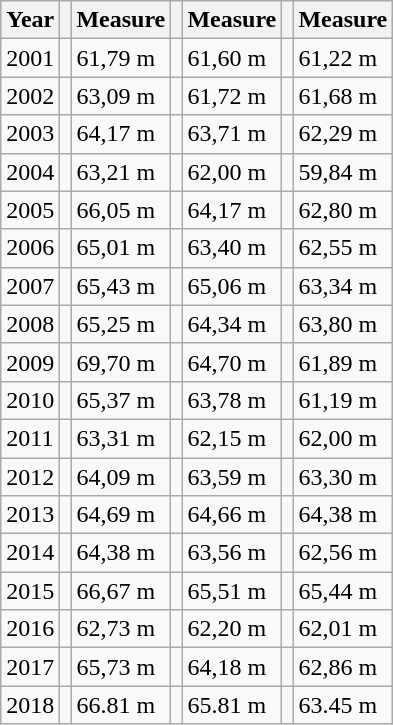<table class="wikitable">
<tr>
<th>Year</th>
<th></th>
<th>Measure</th>
<th></th>
<th>Measure</th>
<th></th>
<th>Measure</th>
</tr>
<tr>
<td>2001</td>
<td></td>
<td>61,79 m</td>
<td></td>
<td>61,60 m</td>
<td></td>
<td>61,22 m</td>
</tr>
<tr>
<td>2002</td>
<td></td>
<td>63,09 m</td>
<td></td>
<td>61,72 m</td>
<td></td>
<td>61,68 m</td>
</tr>
<tr>
<td>2003</td>
<td></td>
<td>64,17 m</td>
<td></td>
<td>63,71 m</td>
<td></td>
<td>62,29 m</td>
</tr>
<tr>
<td>2004</td>
<td></td>
<td>63,21 m</td>
<td></td>
<td>62,00 m</td>
<td></td>
<td>59,84 m</td>
</tr>
<tr>
<td>2005</td>
<td></td>
<td>66,05 m</td>
<td></td>
<td>64,17 m</td>
<td></td>
<td>62,80 m</td>
</tr>
<tr>
<td>2006</td>
<td></td>
<td>65,01 m</td>
<td></td>
<td>63,40 m</td>
<td></td>
<td>62,55 m</td>
</tr>
<tr>
<td>2007</td>
<td></td>
<td>65,43 m</td>
<td></td>
<td>65,06 m</td>
<td></td>
<td>63,34 m</td>
</tr>
<tr>
<td>2008</td>
<td></td>
<td>65,25 m</td>
<td></td>
<td>64,34 m</td>
<td></td>
<td>63,80 m</td>
</tr>
<tr>
<td>2009</td>
<td></td>
<td>69,70 m</td>
<td></td>
<td>64,70 m</td>
<td></td>
<td>61,89 m</td>
</tr>
<tr>
<td>2010</td>
<td></td>
<td>65,37 m</td>
<td></td>
<td>63,78 m</td>
<td></td>
<td>61,19 m</td>
</tr>
<tr>
<td>2011</td>
<td></td>
<td>63,31 m</td>
<td></td>
<td>62,15 m</td>
<td></td>
<td>62,00 m</td>
</tr>
<tr>
<td>2012</td>
<td></td>
<td>64,09 m</td>
<td></td>
<td>63,59 m</td>
<td></td>
<td>63,30 m</td>
</tr>
<tr>
<td>2013</td>
<td></td>
<td>64,69 m</td>
<td></td>
<td>64,66 m</td>
<td></td>
<td>64,38 m</td>
</tr>
<tr>
<td>2014</td>
<td></td>
<td>64,38 m</td>
<td></td>
<td>63,56 m</td>
<td></td>
<td>62,56 m</td>
</tr>
<tr>
<td>2015</td>
<td></td>
<td>66,67 m</td>
<td></td>
<td>65,51 m</td>
<td></td>
<td>65,44 m</td>
</tr>
<tr>
<td>2016</td>
<td></td>
<td>62,73 m</td>
<td></td>
<td>62,20 m</td>
<td></td>
<td>62,01 m</td>
</tr>
<tr>
<td>2017</td>
<td></td>
<td>65,73 m</td>
<td></td>
<td>64,18 m</td>
<td></td>
<td>62,86 m</td>
</tr>
<tr>
<td>2018</td>
<td></td>
<td>66.81 m</td>
<td></td>
<td>65.81 m</td>
<td></td>
<td>63.45 m</td>
</tr>
</table>
